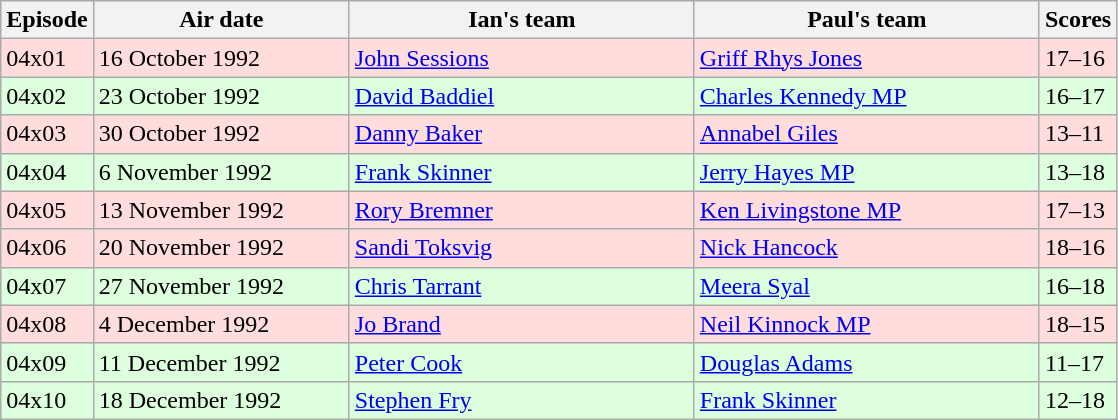<table class="wikitable" style="width:745px;">
<tr>
<th style="width:5%;">Episode</th>
<th style="width:23%;">Air date</th>
<th style="width:31%;">Ian's team</th>
<th style="width:31%;">Paul's team</th>
<th style="width:6%;">Scores</th>
</tr>
<tr style="background:#fdd;">
<td>04x01</td>
<td>16 October 1992</td>
<td><a href='#'>John Sessions</a></td>
<td><a href='#'>Griff Rhys Jones</a></td>
<td>17–16</td>
</tr>
<tr style="background:#dfd;">
<td>04x02</td>
<td>23 October 1992</td>
<td><a href='#'>David Baddiel</a></td>
<td><a href='#'>Charles Kennedy MP</a></td>
<td>16–17</td>
</tr>
<tr style="background:#fdd;">
<td>04x03</td>
<td>30 October 1992</td>
<td><a href='#'>Danny Baker</a></td>
<td><a href='#'>Annabel Giles</a></td>
<td>13–11</td>
</tr>
<tr style="background:#dfd;">
<td>04x04</td>
<td>6 November 1992</td>
<td><a href='#'>Frank Skinner</a></td>
<td><a href='#'>Jerry Hayes MP</a></td>
<td>13–18</td>
</tr>
<tr style="background:#fdd;">
<td>04x05</td>
<td>13 November 1992</td>
<td><a href='#'>Rory Bremner</a></td>
<td><a href='#'>Ken Livingstone MP</a></td>
<td>17–13</td>
</tr>
<tr style="background:#fdd;">
<td>04x06</td>
<td>20 November 1992</td>
<td><a href='#'>Sandi Toksvig</a></td>
<td><a href='#'>Nick Hancock</a></td>
<td>18–16</td>
</tr>
<tr style="background:#dfd;">
<td>04x07</td>
<td>27 November 1992</td>
<td><a href='#'>Chris Tarrant</a></td>
<td><a href='#'>Meera Syal</a></td>
<td>16–18</td>
</tr>
<tr style="background:#fdd;">
<td>04x08</td>
<td>4 December 1992</td>
<td><a href='#'>Jo Brand</a></td>
<td><a href='#'>Neil Kinnock MP</a></td>
<td>18–15</td>
</tr>
<tr style="background:#dfd;">
<td>04x09</td>
<td>11 December 1992</td>
<td><a href='#'>Peter Cook</a></td>
<td><a href='#'>Douglas Adams</a></td>
<td>11–17</td>
</tr>
<tr style="background:#dfd;">
<td>04x10</td>
<td>18 December 1992</td>
<td><a href='#'>Stephen Fry</a></td>
<td><a href='#'>Frank Skinner</a></td>
<td>12–18</td>
</tr>
</table>
